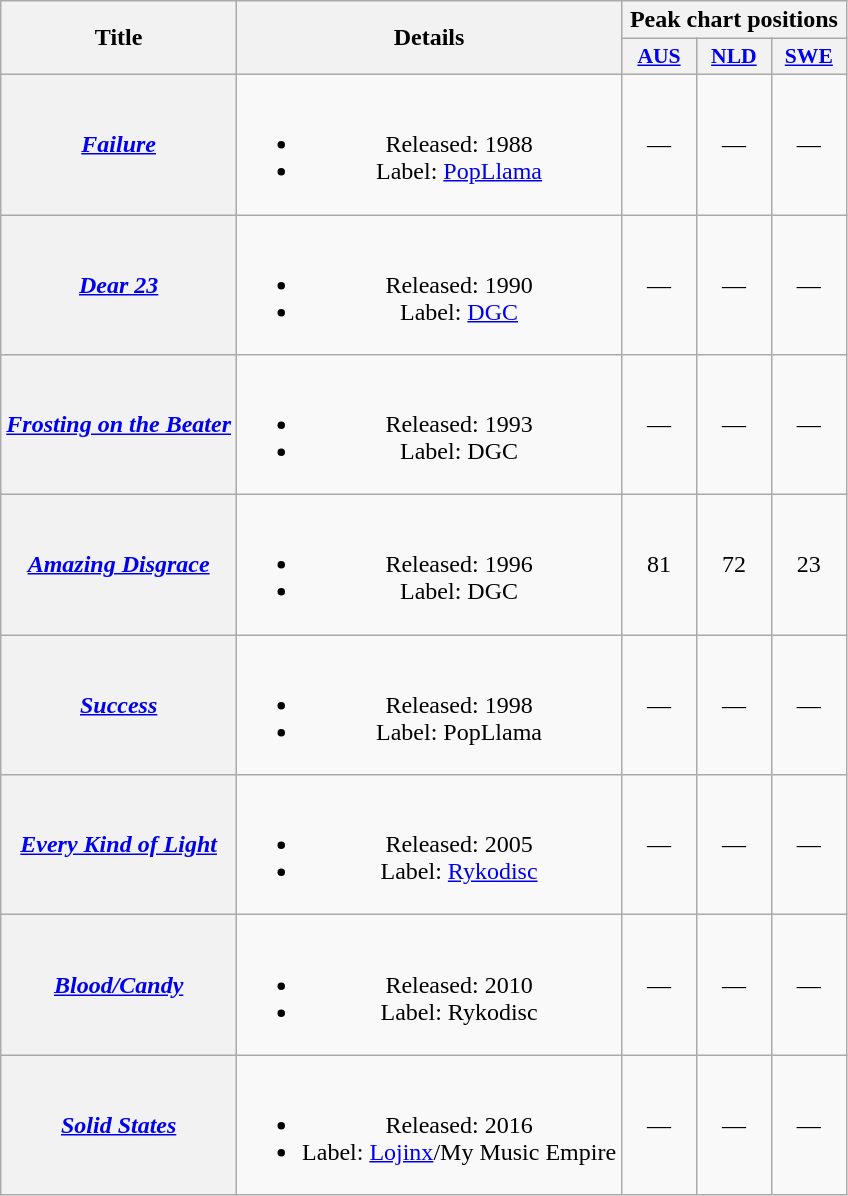<table class="wikitable plainrowheaders" style="text-align:center;">
<tr>
<th scope="col" rowspan="2">Title</th>
<th scope="col" rowspan="2">Details</th>
<th scope="col" colspan="3">Peak chart positions</th>
</tr>
<tr>
<th scope="col" style="width:3em;font-size:90%;"><a href='#'>AUS</a><br></th>
<th scope="col" style="width:3em;font-size:90%;"><a href='#'>NLD</a><br></th>
<th scope="col" style="width:3em;font-size:90%;"><a href='#'>SWE</a><br></th>
</tr>
<tr>
<th scope="row"><em><a href='#'>Failure</a></em></th>
<td><br><ul><li>Released: 1988</li><li>Label: <a href='#'>PopLlama</a></li></ul></td>
<td>—</td>
<td>—</td>
<td>—</td>
</tr>
<tr>
<th scope="row"><em><a href='#'>Dear 23</a></em></th>
<td><br><ul><li>Released: 1990</li><li>Label: <a href='#'>DGC</a></li></ul></td>
<td>—</td>
<td>—</td>
<td>—</td>
</tr>
<tr>
<th scope="row"><em><a href='#'>Frosting on the Beater</a></em></th>
<td><br><ul><li>Released: 1993</li><li>Label: DGC</li></ul></td>
<td>—</td>
<td>—</td>
<td>—</td>
</tr>
<tr>
<th scope="row"><em><a href='#'>Amazing Disgrace</a></em></th>
<td><br><ul><li>Released: 1996</li><li>Label: DGC</li></ul></td>
<td>81</td>
<td>72</td>
<td>23</td>
</tr>
<tr>
<th scope="row"><em><a href='#'>Success</a></em></th>
<td><br><ul><li>Released: 1998</li><li>Label: PopLlama</li></ul></td>
<td>—</td>
<td>—</td>
<td>—</td>
</tr>
<tr>
<th scope="row"><em><a href='#'>Every Kind of Light</a></em></th>
<td><br><ul><li>Released: 2005</li><li>Label: <a href='#'>Rykodisc</a></li></ul></td>
<td>—</td>
<td>—</td>
<td>—</td>
</tr>
<tr>
<th scope="row"><em><a href='#'>Blood/Candy</a></em></th>
<td><br><ul><li>Released: 2010</li><li>Label: Rykodisc</li></ul></td>
<td>—</td>
<td>—</td>
<td>—</td>
</tr>
<tr>
<th scope="row"><em><a href='#'>Solid States</a></em></th>
<td><br><ul><li>Released: 2016</li><li>Label: <a href='#'>Lojinx</a>/My Music Empire</li></ul></td>
<td>—</td>
<td>—</td>
<td>—</td>
</tr>
</table>
